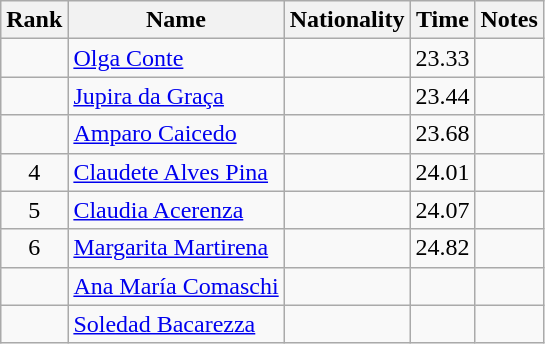<table class="wikitable sortable" style="text-align:center">
<tr>
<th>Rank</th>
<th>Name</th>
<th>Nationality</th>
<th>Time</th>
<th>Notes</th>
</tr>
<tr>
<td></td>
<td align=left><a href='#'>Olga Conte</a></td>
<td align=left></td>
<td>23.33</td>
<td></td>
</tr>
<tr>
<td></td>
<td align=left><a href='#'>Jupira da Graça</a></td>
<td align=left></td>
<td>23.44</td>
<td></td>
</tr>
<tr>
<td></td>
<td align=left><a href='#'>Amparo Caicedo</a></td>
<td align=left></td>
<td>23.68</td>
<td></td>
</tr>
<tr>
<td>4</td>
<td align=left><a href='#'>Claudete Alves Pina</a></td>
<td align=left></td>
<td>24.01</td>
<td></td>
</tr>
<tr>
<td>5</td>
<td align=left><a href='#'>Claudia Acerenza</a></td>
<td align=left></td>
<td>24.07</td>
<td></td>
</tr>
<tr>
<td>6</td>
<td align=left><a href='#'>Margarita Martirena</a></td>
<td align=left></td>
<td>24.82</td>
<td></td>
</tr>
<tr>
<td></td>
<td align=left><a href='#'>Ana María Comaschi</a></td>
<td align=left></td>
<td></td>
<td></td>
</tr>
<tr>
<td></td>
<td align=left><a href='#'>Soledad Bacarezza</a></td>
<td align=left></td>
<td></td>
<td></td>
</tr>
</table>
